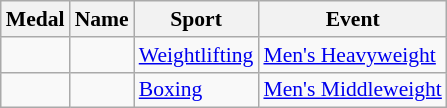<table class="wikitable sortable" style="font-size:90%">
<tr>
<th>Medal</th>
<th>Name</th>
<th>Sport</th>
<th>Event</th>
</tr>
<tr>
<td></td>
<td></td>
<td><a href='#'>Weightlifting</a></td>
<td><a href='#'>Men's Heavyweight</a></td>
</tr>
<tr>
<td></td>
<td></td>
<td><a href='#'>Boxing</a></td>
<td><a href='#'>Men's Middleweight</a></td>
</tr>
</table>
